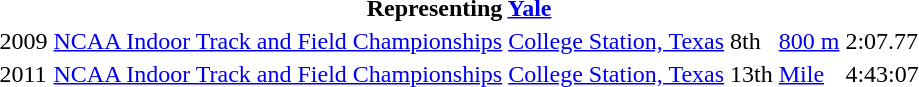<table>
<tr>
<th colspan=6>Representing <a href='#'>Yale</a></th>
</tr>
<tr>
<td>2009</td>
<td><a href='#'>NCAA Indoor Track and Field Championships</a></td>
<td><a href='#'>College Station, Texas</a></td>
<td>8th</td>
<td><a href='#'>800 m</a></td>
<td>2:07.77</td>
</tr>
<tr>
<td>2011</td>
<td><a href='#'>NCAA Indoor Track and Field Championships</a></td>
<td><a href='#'>College Station, Texas</a></td>
<td>13th</td>
<td><a href='#'>Mile</a></td>
<td>4:43:07</td>
</tr>
</table>
